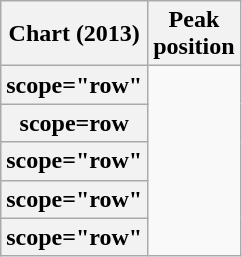<table class="wikitable plainrowheaders sortable" style="text-align:center;">
<tr>
<th scope="col">Chart (2013)</th>
<th scope="col">Peak<br>position</th>
</tr>
<tr>
<th>scope="row"</th>
</tr>
<tr>
<th>scope=row</th>
</tr>
<tr>
<th>scope="row"</th>
</tr>
<tr>
<th>scope="row"</th>
</tr>
<tr>
<th>scope="row"</th>
</tr>
</table>
